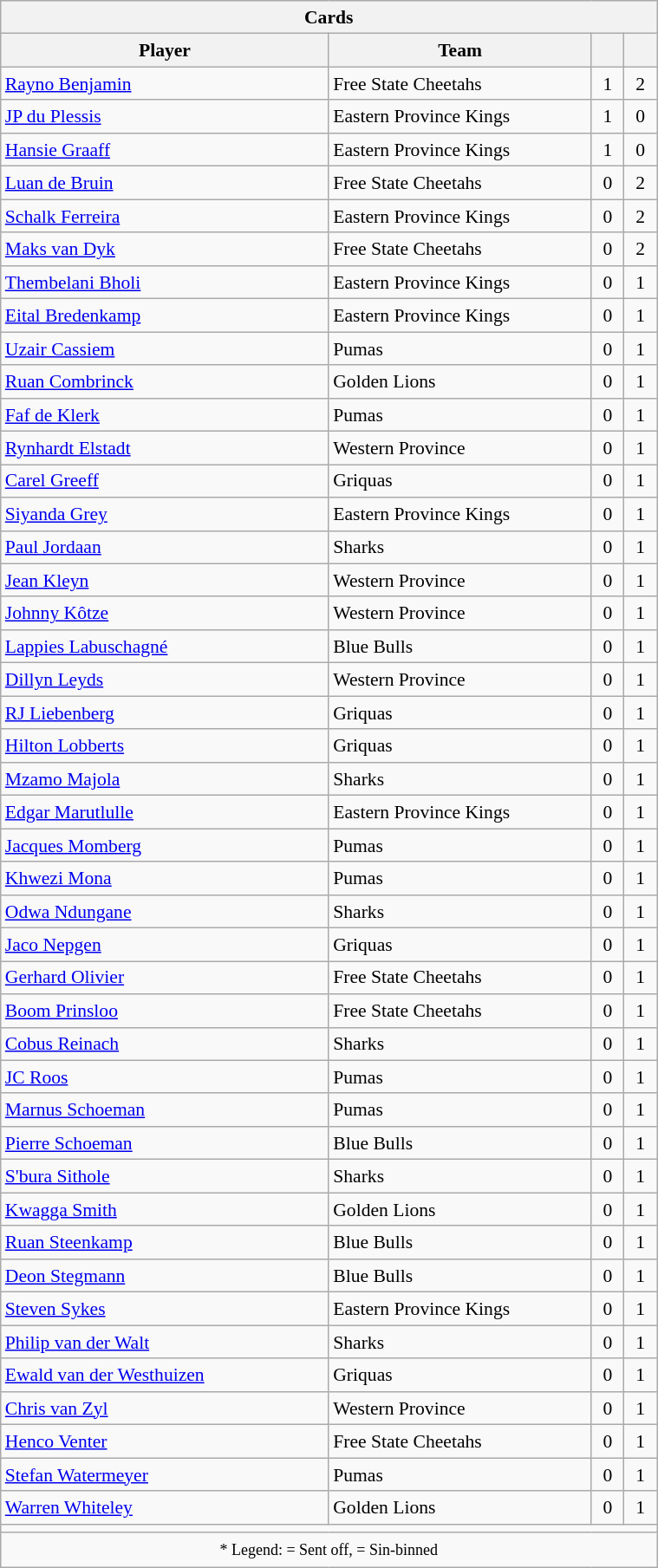<table class="wikitable sortable collapsible collapsed" style="text-align:center; line-height:130%; font-size:90%; width:40%;">
<tr>
<th colspan=4>Cards</th>
</tr>
<tr>
<th style="width:50%;">Player</th>
<th style="width:40%;">Team</th>
<th style="width:5%;"></th>
<th style="width:5%;"><br></th>
</tr>
<tr>
<td style="text-align:left;"><a href='#'>Rayno Benjamin</a></td>
<td style="text-align:left;">Free State Cheetahs</td>
<td>1</td>
<td>2</td>
</tr>
<tr>
<td style="text-align:left;"><a href='#'>JP du Plessis</a></td>
<td style="text-align:left;">Eastern Province Kings</td>
<td>1</td>
<td>0</td>
</tr>
<tr>
<td style="text-align:left;"><a href='#'>Hansie Graaff</a></td>
<td style="text-align:left;">Eastern Province Kings</td>
<td>1</td>
<td>0</td>
</tr>
<tr>
<td style="text-align:left;"><a href='#'>Luan de Bruin</a></td>
<td style="text-align:left;">Free State Cheetahs</td>
<td>0</td>
<td>2</td>
</tr>
<tr>
<td style="text-align:left;"><a href='#'>Schalk Ferreira</a></td>
<td style="text-align:left;">Eastern Province Kings</td>
<td>0</td>
<td>2</td>
</tr>
<tr>
<td style="text-align:left;"><a href='#'>Maks van Dyk</a></td>
<td style="text-align:left;">Free State Cheetahs</td>
<td>0</td>
<td>2</td>
</tr>
<tr>
<td style="text-align:left;"><a href='#'>Thembelani Bholi</a></td>
<td style="text-align:left;">Eastern Province Kings</td>
<td>0</td>
<td>1</td>
</tr>
<tr>
<td style="text-align:left;"><a href='#'>Eital Bredenkamp</a></td>
<td style="text-align:left;">Eastern Province Kings</td>
<td>0</td>
<td>1</td>
</tr>
<tr>
<td style="text-align:left;"><a href='#'>Uzair Cassiem</a></td>
<td style="text-align:left;">Pumas</td>
<td>0</td>
<td>1</td>
</tr>
<tr>
<td style="text-align:left;"><a href='#'>Ruan Combrinck</a></td>
<td style="text-align:left;">Golden Lions</td>
<td>0</td>
<td>1</td>
</tr>
<tr>
<td style="text-align:left;"><a href='#'>Faf de Klerk</a></td>
<td style="text-align:left;">Pumas</td>
<td>0</td>
<td>1</td>
</tr>
<tr>
<td style="text-align:left;"><a href='#'>Rynhardt Elstadt</a></td>
<td style="text-align:left;">Western Province</td>
<td>0</td>
<td>1</td>
</tr>
<tr>
<td style="text-align:left;"><a href='#'>Carel Greeff</a></td>
<td style="text-align:left;">Griquas</td>
<td>0</td>
<td>1</td>
</tr>
<tr>
<td style="text-align:left;"><a href='#'>Siyanda Grey</a></td>
<td style="text-align:left;">Eastern Province Kings</td>
<td>0</td>
<td>1</td>
</tr>
<tr>
<td style="text-align:left;"><a href='#'>Paul Jordaan</a></td>
<td style="text-align:left;">Sharks</td>
<td>0</td>
<td>1</td>
</tr>
<tr>
<td style="text-align:left;"><a href='#'>Jean Kleyn</a></td>
<td style="text-align:left;">Western Province</td>
<td>0</td>
<td>1</td>
</tr>
<tr>
<td style="text-align:left;"><a href='#'>Johnny Kôtze</a></td>
<td style="text-align:left;">Western Province</td>
<td>0</td>
<td>1</td>
</tr>
<tr>
<td style="text-align:left;"><a href='#'>Lappies Labuschagné</a></td>
<td style="text-align:left;">Blue Bulls</td>
<td>0</td>
<td>1</td>
</tr>
<tr>
<td style="text-align:left;"><a href='#'>Dillyn Leyds</a></td>
<td style="text-align:left;">Western Province</td>
<td>0</td>
<td>1</td>
</tr>
<tr>
<td style="text-align:left;"><a href='#'>RJ Liebenberg</a></td>
<td style="text-align:left;">Griquas</td>
<td>0</td>
<td>1</td>
</tr>
<tr>
<td style="text-align:left;"><a href='#'>Hilton Lobberts</a></td>
<td style="text-align:left;">Griquas</td>
<td>0</td>
<td>1</td>
</tr>
<tr>
<td style="text-align:left;"><a href='#'>Mzamo Majola</a></td>
<td style="text-align:left;">Sharks</td>
<td>0</td>
<td>1</td>
</tr>
<tr>
<td style="text-align:left;"><a href='#'>Edgar Marutlulle</a></td>
<td style="text-align:left;">Eastern Province Kings</td>
<td>0</td>
<td>1</td>
</tr>
<tr>
<td style="text-align:left;"><a href='#'>Jacques Momberg</a></td>
<td style="text-align:left;">Pumas</td>
<td>0</td>
<td>1</td>
</tr>
<tr>
<td style="text-align:left;"><a href='#'>Khwezi Mona</a></td>
<td style="text-align:left;">Pumas</td>
<td>0</td>
<td>1</td>
</tr>
<tr>
<td style="text-align:left;"><a href='#'>Odwa Ndungane</a></td>
<td style="text-align:left;">Sharks</td>
<td>0</td>
<td>1</td>
</tr>
<tr>
<td style="text-align:left;"><a href='#'>Jaco Nepgen</a></td>
<td style="text-align:left;">Griquas</td>
<td>0</td>
<td>1</td>
</tr>
<tr>
<td style="text-align:left;"><a href='#'>Gerhard Olivier</a></td>
<td style="text-align:left;">Free State Cheetahs</td>
<td>0</td>
<td>1</td>
</tr>
<tr>
<td style="text-align:left;"><a href='#'>Boom Prinsloo</a></td>
<td style="text-align:left;">Free State Cheetahs</td>
<td>0</td>
<td>1</td>
</tr>
<tr>
<td style="text-align:left;"><a href='#'>Cobus Reinach</a></td>
<td style="text-align:left;">Sharks</td>
<td>0</td>
<td>1</td>
</tr>
<tr>
<td style="text-align:left;"><a href='#'>JC Roos</a></td>
<td style="text-align:left;">Pumas</td>
<td>0</td>
<td>1</td>
</tr>
<tr>
<td style="text-align:left;"><a href='#'>Marnus Schoeman</a></td>
<td style="text-align:left;">Pumas</td>
<td>0</td>
<td>1</td>
</tr>
<tr>
<td style="text-align:left;"><a href='#'>Pierre Schoeman</a></td>
<td style="text-align:left;">Blue Bulls</td>
<td>0</td>
<td>1</td>
</tr>
<tr>
<td style="text-align:left;"><a href='#'>S'bura Sithole</a></td>
<td style="text-align:left;">Sharks</td>
<td>0</td>
<td>1</td>
</tr>
<tr>
<td style="text-align:left;"><a href='#'>Kwagga Smith</a></td>
<td style="text-align:left;">Golden Lions</td>
<td>0</td>
<td>1</td>
</tr>
<tr>
<td style="text-align:left;"><a href='#'>Ruan Steenkamp</a></td>
<td style="text-align:left;">Blue Bulls</td>
<td>0</td>
<td>1</td>
</tr>
<tr>
<td style="text-align:left;"><a href='#'>Deon Stegmann</a></td>
<td style="text-align:left;">Blue Bulls</td>
<td>0</td>
<td>1</td>
</tr>
<tr>
<td style="text-align:left;"><a href='#'>Steven Sykes</a></td>
<td style="text-align:left;">Eastern Province Kings</td>
<td>0</td>
<td>1</td>
</tr>
<tr>
<td style="text-align:left;"><a href='#'>Philip van der Walt</a></td>
<td style="text-align:left;">Sharks</td>
<td>0</td>
<td>1</td>
</tr>
<tr>
<td style="text-align:left;"><a href='#'>Ewald van der Westhuizen</a></td>
<td style="text-align:left;">Griquas</td>
<td>0</td>
<td>1</td>
</tr>
<tr>
<td style="text-align:left;"><a href='#'>Chris van Zyl</a></td>
<td style="text-align:left;">Western Province</td>
<td>0</td>
<td>1</td>
</tr>
<tr>
<td style="text-align:left;"><a href='#'>Henco Venter</a></td>
<td style="text-align:left;">Free State Cheetahs</td>
<td>0</td>
<td>1</td>
</tr>
<tr>
<td style="text-align:left;"><a href='#'>Stefan Watermeyer</a></td>
<td style="text-align:left;">Pumas</td>
<td>0</td>
<td>1</td>
</tr>
<tr>
<td style="text-align:left;"><a href='#'>Warren Whiteley</a></td>
<td style="text-align:left;">Golden Lions</td>
<td>0</td>
<td>1</td>
</tr>
<tr>
<td colspan="4"></td>
</tr>
<tr>
<td colspan="4"><small>* Legend:  = Sent off,  = Sin-binned</small></td>
</tr>
</table>
